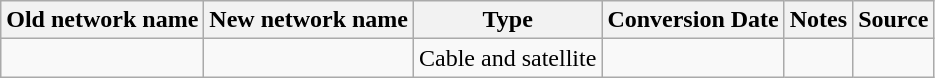<table class="wikitable">
<tr>
<th>Old network name</th>
<th>New network name</th>
<th>Type</th>
<th>Conversion Date</th>
<th>Notes</th>
<th>Source</th>
</tr>
<tr>
<td></td>
<td></td>
<td>Cable and satellite</td>
<td></td>
<td></td>
<td></td>
</tr>
</table>
